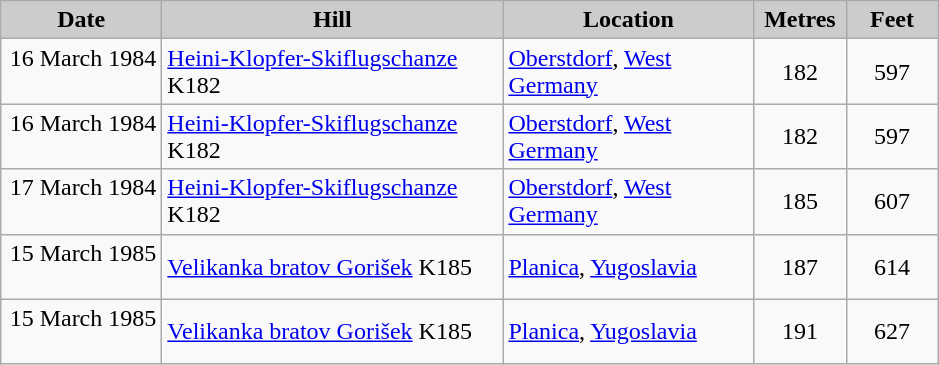<table class="wikitable sortable" style="text-align:left;">
<tr>
<th style="background-color: #ccc;" width="100">Date</th>
<th style="background-color: #ccc;" width="220">Hill</th>
<th style="background-color: #ccc;" width="160">Location</th>
<th style="background-color: #ccc;" width="54">Metres</th>
<th style="background-color: #ccc;" width="54">Feet</th>
</tr>
<tr>
<td align=right>16 March 1984  </td>
<td><a href='#'>Heini-Klopfer-Skiflugschanze</a> K182</td>
<td><a href='#'>Oberstdorf</a>, <a href='#'>West Germany</a></td>
<td align=center>182</td>
<td align=center>597</td>
</tr>
<tr>
<td align=right>16 March 1984  </td>
<td><a href='#'>Heini-Klopfer-Skiflugschanze</a> K182</td>
<td><a href='#'>Oberstdorf</a>, <a href='#'>West Germany</a></td>
<td align=center>182</td>
<td align=center>597</td>
</tr>
<tr>
<td align=right>17 March 1984  </td>
<td><a href='#'>Heini-Klopfer-Skiflugschanze</a> K182</td>
<td><a href='#'>Oberstdorf</a>, <a href='#'>West Germany</a></td>
<td align=center>185</td>
<td align=center>607</td>
</tr>
<tr>
<td align=right>15 March 1985  </td>
<td><a href='#'>Velikanka bratov Gorišek</a> K185</td>
<td><a href='#'>Planica</a>, <a href='#'>Yugoslavia</a></td>
<td align=center>187</td>
<td align=center>614</td>
</tr>
<tr>
<td align=right>15 March 1985  </td>
<td><a href='#'>Velikanka bratov Gorišek</a> K185</td>
<td><a href='#'>Planica</a>, <a href='#'>Yugoslavia</a></td>
<td align=center>191</td>
<td align=center>627</td>
</tr>
</table>
